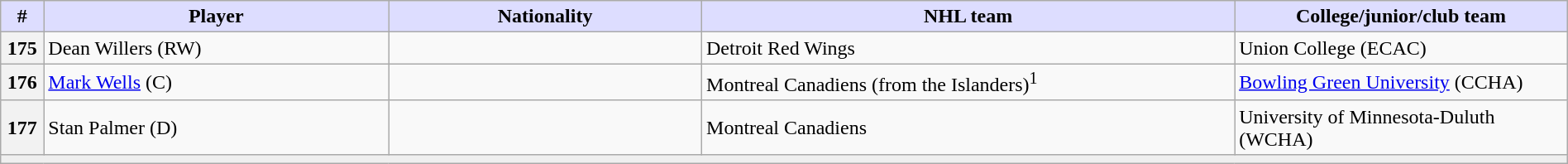<table class="wikitable" style="width: 100%">
<tr>
<th style="background:#ddf; width:2.75%;">#</th>
<th style="background:#ddf; width:22.0%;">Player</th>
<th style="background:#ddf; width:20.0%;">Nationality</th>
<th style="background:#ddf; width:34.0%;">NHL team</th>
<th style="background:#ddf; width:100.0%;">College/junior/club team</th>
</tr>
<tr>
<th>175</th>
<td>Dean Willers (RW)</td>
<td></td>
<td>Detroit Red Wings</td>
<td>Union College (ECAC)</td>
</tr>
<tr>
<th>176</th>
<td><a href='#'>Mark Wells</a> (C)</td>
<td></td>
<td>Montreal Canadiens (from the Islanders)<sup>1</sup></td>
<td><a href='#'>Bowling Green University</a> (CCHA)</td>
</tr>
<tr>
<th>177</th>
<td>Stan Palmer (D)</td>
<td></td>
<td>Montreal Canadiens</td>
<td>University of Minnesota-Duluth (WCHA)</td>
</tr>
<tr>
<td align=center colspan="6" bgcolor="#efefef"></td>
</tr>
</table>
